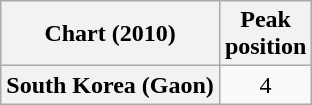<table class="wikitable plainrowheaders" style="text-align:center">
<tr>
<th scope="col">Chart (2010)</th>
<th scope="col">Peak<br>position</th>
</tr>
<tr>
<th scope="row">South Korea (Gaon)</th>
<td>4</td>
</tr>
</table>
